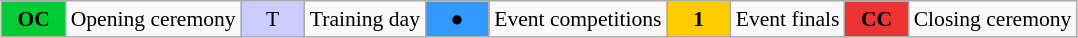<table class="wikitable" style="margin:0.5em auto; font-size:90%;position:relative;">
<tr>
<td style="width:2.5em; background:#00cc33; text-align:center"><strong>OC</strong></td>
<td>Opening ceremony</td>
<td style="width:2.5em; background:#ccccff; text-align:center">T</td>
<td>Training day</td>
<td style="width:2.5em; background:#3399ff; text-align:center">●</td>
<td>Event competitions</td>
<td style="width:2.5em; background:#ffcc00; text-align:center"><strong>1</strong></td>
<td>Event finals</td>
<td style="width:2.5em; background:#ee3333; text-align:center"><strong>CC</strong></td>
<td>Closing ceremony</td>
</tr>
</table>
